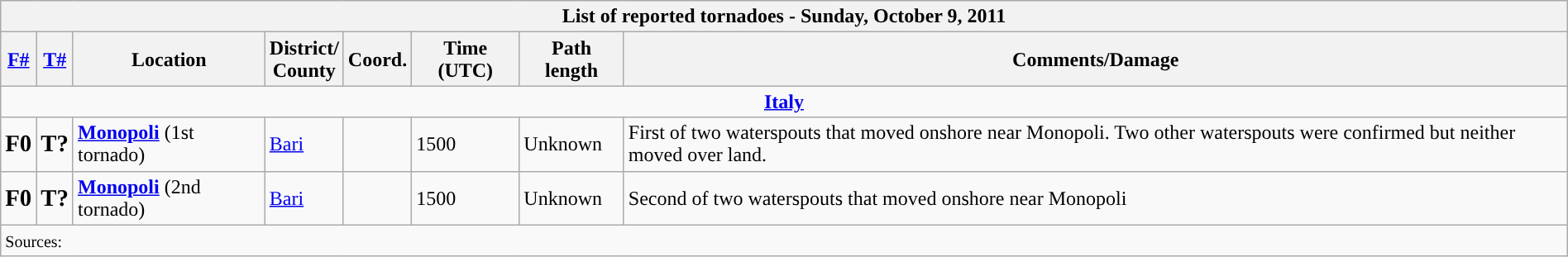<table class="wikitable collapsible" width="100%">
<tr>
<th colspan="8">List of reported tornadoes - Sunday, October 9, 2011</th>
</tr>
<tr>
<th><a href='#'>F#</a></th>
<th><a href='#'>T#</a></th>
<th>Location</th>
<th>District/<br>County</th>
<th>Coord.</th>
<th>Time (UTC)</th>
<th>Path length</th>
<th>Comments/Damage</th>
</tr>
<tr>
<td colspan="8" align=center><strong><a href='#'>Italy</a></strong></td>
</tr>
<tr>
<td><big><strong>F0</strong></big></td>
<td><big><strong>T?</strong></big></td>
<td><strong><a href='#'>Monopoli</a></strong> (1st tornado)</td>
<td><a href='#'>Bari</a></td>
<td></td>
<td>1500</td>
<td>Unknown</td>
<td>First of two waterspouts that moved onshore near Monopoli. Two other waterspouts were confirmed but neither moved over land.</td>
</tr>
<tr>
<td><big><strong>F0</strong></big></td>
<td><big><strong>T?</strong></big></td>
<td><strong><a href='#'>Monopoli</a></strong> (2nd tornado)</td>
<td><a href='#'>Bari</a></td>
<td></td>
<td>1500</td>
<td>Unknown</td>
<td>Second of two waterspouts that moved onshore near Monopoli</td>
</tr>
<tr>
<td colspan="8"><small>Sources:  </small></td>
</tr>
</table>
